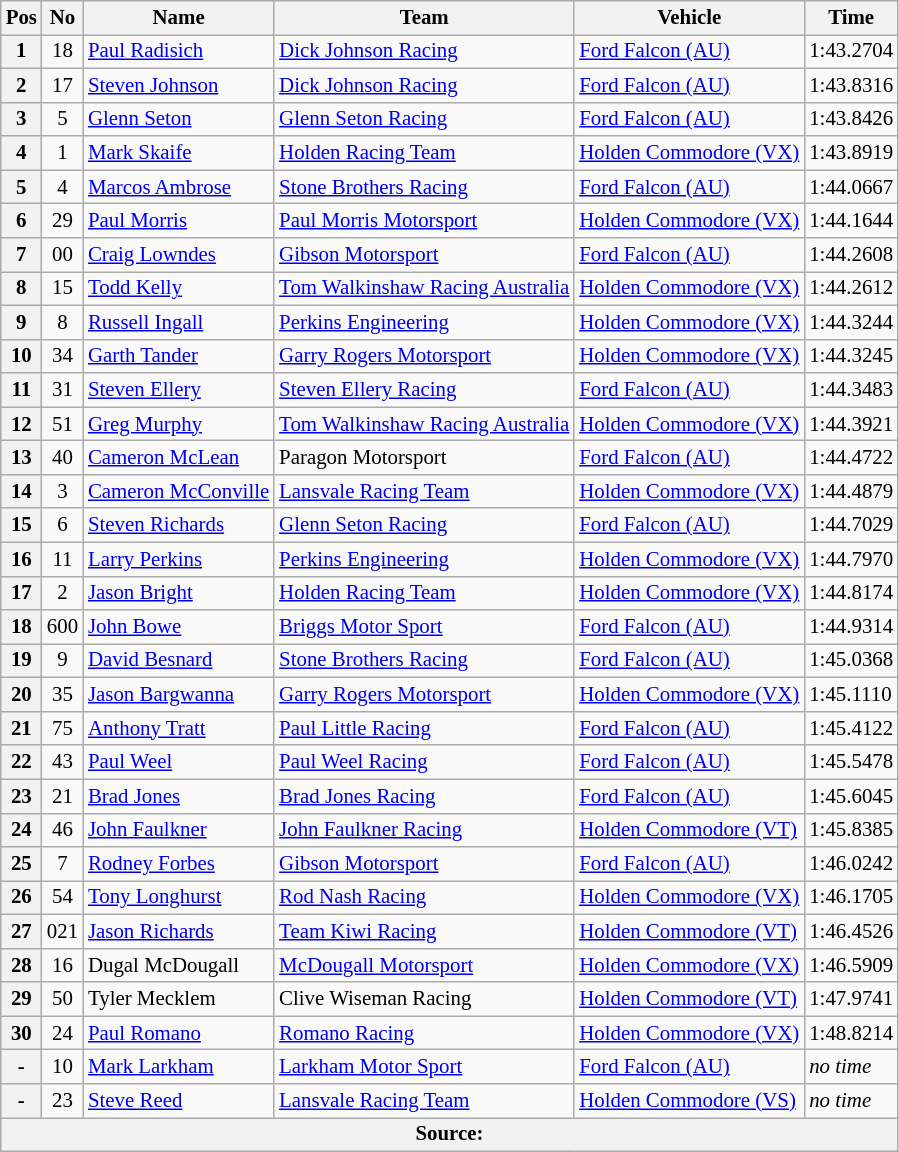<table class="wikitable" style="font-size: 87%;">
<tr>
<th>Pos</th>
<th>No</th>
<th>Name</th>
<th>Team</th>
<th>Vehicle</th>
<th>Time</th>
</tr>
<tr>
<th>1</th>
<td align=center>18</td>
<td> <a href='#'>Paul Radisich</a></td>
<td><a href='#'>Dick Johnson Racing</a></td>
<td><a href='#'>Ford Falcon (AU)</a></td>
<td>1:43.2704</td>
</tr>
<tr>
<th>2</th>
<td align=center>17</td>
<td> <a href='#'>Steven Johnson</a></td>
<td><a href='#'>Dick Johnson Racing</a></td>
<td><a href='#'>Ford Falcon (AU)</a></td>
<td>1:43.8316</td>
</tr>
<tr>
<th>3</th>
<td align=center>5</td>
<td> <a href='#'>Glenn Seton</a></td>
<td><a href='#'>Glenn Seton Racing</a></td>
<td><a href='#'>Ford Falcon (AU)</a></td>
<td>1:43.8426</td>
</tr>
<tr>
<th>4</th>
<td align=center>1</td>
<td> <a href='#'>Mark Skaife</a></td>
<td><a href='#'>Holden Racing Team</a></td>
<td><a href='#'>Holden Commodore (VX)</a></td>
<td>1:43.8919</td>
</tr>
<tr>
<th>5</th>
<td align=center>4</td>
<td> <a href='#'>Marcos Ambrose</a></td>
<td><a href='#'>Stone Brothers Racing</a></td>
<td><a href='#'>Ford Falcon (AU)</a></td>
<td>1:44.0667</td>
</tr>
<tr>
<th>6</th>
<td align=center>29</td>
<td> <a href='#'>Paul Morris</a></td>
<td><a href='#'>Paul Morris Motorsport</a></td>
<td><a href='#'>Holden Commodore (VX)</a></td>
<td>1:44.1644</td>
</tr>
<tr>
<th>7</th>
<td align=center>00</td>
<td> <a href='#'>Craig Lowndes</a></td>
<td><a href='#'>Gibson Motorsport</a></td>
<td><a href='#'>Ford Falcon (AU)</a></td>
<td>1:44.2608</td>
</tr>
<tr>
<th>8</th>
<td align=center>15</td>
<td> <a href='#'>Todd Kelly</a></td>
<td><a href='#'>Tom Walkinshaw Racing Australia</a></td>
<td><a href='#'>Holden Commodore (VX)</a></td>
<td>1:44.2612</td>
</tr>
<tr>
<th>9</th>
<td align=center>8</td>
<td> <a href='#'>Russell Ingall</a></td>
<td><a href='#'>Perkins Engineering</a></td>
<td><a href='#'>Holden Commodore (VX)</a></td>
<td>1:44.3244</td>
</tr>
<tr>
<th>10</th>
<td align=center>34</td>
<td> <a href='#'>Garth Tander</a></td>
<td><a href='#'>Garry Rogers Motorsport</a></td>
<td><a href='#'>Holden Commodore (VX)</a></td>
<td>1:44.3245</td>
</tr>
<tr>
<th>11</th>
<td align=center>31</td>
<td> <a href='#'>Steven Ellery</a></td>
<td><a href='#'>Steven Ellery Racing</a></td>
<td><a href='#'>Ford Falcon (AU)</a></td>
<td>1:44.3483</td>
</tr>
<tr>
<th>12</th>
<td align=center>51</td>
<td> <a href='#'>Greg Murphy</a></td>
<td><a href='#'>Tom Walkinshaw Racing Australia</a></td>
<td><a href='#'>Holden Commodore (VX)</a></td>
<td>1:44.3921</td>
</tr>
<tr>
<th>13</th>
<td align=center>40</td>
<td> <a href='#'>Cameron McLean</a></td>
<td>Paragon Motorsport</td>
<td><a href='#'>Ford Falcon (AU)</a></td>
<td>1:44.4722</td>
</tr>
<tr>
<th>14</th>
<td align=center>3</td>
<td> <a href='#'>Cameron McConville</a></td>
<td><a href='#'>Lansvale Racing Team</a></td>
<td><a href='#'>Holden Commodore (VX)</a></td>
<td>1:44.4879</td>
</tr>
<tr>
<th>15</th>
<td align=center>6</td>
<td> <a href='#'>Steven Richards</a></td>
<td><a href='#'>Glenn Seton Racing</a></td>
<td><a href='#'>Ford Falcon (AU)</a></td>
<td>1:44.7029</td>
</tr>
<tr>
<th>16</th>
<td align=center>11</td>
<td> <a href='#'>Larry Perkins</a></td>
<td><a href='#'>Perkins Engineering</a></td>
<td><a href='#'>Holden Commodore (VX)</a></td>
<td>1:44.7970</td>
</tr>
<tr>
<th>17</th>
<td align=center>2</td>
<td> <a href='#'>Jason Bright</a></td>
<td><a href='#'>Holden Racing Team</a></td>
<td><a href='#'>Holden Commodore (VX)</a></td>
<td>1:44.8174</td>
</tr>
<tr>
<th>18</th>
<td align=center>600</td>
<td> <a href='#'>John Bowe</a></td>
<td><a href='#'>Briggs Motor Sport</a></td>
<td><a href='#'>Ford Falcon (AU)</a></td>
<td>1:44.9314</td>
</tr>
<tr>
<th>19</th>
<td align=center>9</td>
<td> <a href='#'>David Besnard</a></td>
<td><a href='#'>Stone Brothers Racing</a></td>
<td><a href='#'>Ford Falcon (AU)</a></td>
<td>1:45.0368</td>
</tr>
<tr>
<th>20</th>
<td align=center>35</td>
<td> <a href='#'>Jason Bargwanna</a></td>
<td><a href='#'>Garry Rogers Motorsport</a></td>
<td><a href='#'>Holden Commodore (VX)</a></td>
<td>1:45.1110</td>
</tr>
<tr>
<th>21</th>
<td align=center>75</td>
<td> <a href='#'>Anthony Tratt</a></td>
<td><a href='#'>Paul Little Racing</a></td>
<td><a href='#'>Ford Falcon (AU)</a></td>
<td>1:45.4122</td>
</tr>
<tr>
<th>22</th>
<td align=center>43</td>
<td> <a href='#'>Paul Weel</a></td>
<td><a href='#'>Paul Weel Racing</a></td>
<td><a href='#'>Ford Falcon (AU)</a></td>
<td>1:45.5478</td>
</tr>
<tr>
<th>23</th>
<td align=center>21</td>
<td> <a href='#'>Brad Jones</a></td>
<td><a href='#'>Brad Jones Racing</a></td>
<td><a href='#'>Ford Falcon (AU)</a></td>
<td>1:45.6045</td>
</tr>
<tr>
<th>24</th>
<td align=center>46</td>
<td> <a href='#'>John Faulkner</a></td>
<td><a href='#'>John Faulkner Racing</a></td>
<td><a href='#'>Holden Commodore (VT)</a></td>
<td>1:45.8385</td>
</tr>
<tr>
<th>25</th>
<td align=center>7</td>
<td> <a href='#'>Rodney Forbes</a></td>
<td><a href='#'>Gibson Motorsport</a></td>
<td><a href='#'>Ford Falcon (AU)</a></td>
<td>1:46.0242</td>
</tr>
<tr>
<th>26</th>
<td align=center>54</td>
<td> <a href='#'>Tony Longhurst</a></td>
<td><a href='#'>Rod Nash Racing</a></td>
<td><a href='#'>Holden Commodore (VX)</a></td>
<td>1:46.1705</td>
</tr>
<tr>
<th>27</th>
<td align=center>021</td>
<td> <a href='#'>Jason Richards</a></td>
<td><a href='#'>Team Kiwi Racing</a></td>
<td><a href='#'>Holden Commodore (VT)</a></td>
<td>1:46.4526</td>
</tr>
<tr>
<th>28</th>
<td align=center>16</td>
<td> Dugal McDougall</td>
<td><a href='#'>McDougall Motorsport</a></td>
<td><a href='#'>Holden Commodore (VX)</a></td>
<td>1:46.5909</td>
</tr>
<tr>
<th>29</th>
<td align=center>50</td>
<td> Tyler Mecklem</td>
<td>Clive Wiseman Racing</td>
<td><a href='#'>Holden Commodore (VT)</a></td>
<td>1:47.9741</td>
</tr>
<tr>
<th>30</th>
<td align=center>24</td>
<td> <a href='#'>Paul Romano</a></td>
<td><a href='#'>Romano Racing</a></td>
<td><a href='#'>Holden Commodore (VX)</a></td>
<td>1:48.8214</td>
</tr>
<tr>
<th>-</th>
<td align=center>10</td>
<td> <a href='#'>Mark Larkham</a></td>
<td><a href='#'>Larkham Motor Sport</a></td>
<td><a href='#'>Ford Falcon (AU)</a></td>
<td><em>no time</em></td>
</tr>
<tr>
<th>-</th>
<td align=center>23</td>
<td> <a href='#'>Steve Reed</a></td>
<td><a href='#'>Lansvale Racing Team</a></td>
<td><a href='#'>Holden Commodore (VS)</a></td>
<td><em>no time</em></td>
</tr>
<tr>
<th colspan=6>Source:</th>
</tr>
</table>
